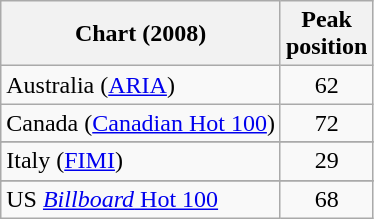<table class="wikitable sortable">
<tr>
<th align="center">Chart (2008)</th>
<th align="center">Peak<br>position</th>
</tr>
<tr>
<td align="left">Australia (<a href='#'>ARIA</a>)</td>
<td align="center">62</td>
</tr>
<tr>
<td align="left">Canada (<a href='#'>Canadian Hot 100</a>)</td>
<td align="center">72</td>
</tr>
<tr>
</tr>
<tr>
</tr>
<tr>
<td align="left">Italy (<a href='#'>FIMI</a>)</td>
<td align="center">29</td>
</tr>
<tr>
</tr>
<tr>
</tr>
<tr>
<td align="left">US <a href='#'><em>Billboard</em> Hot 100</a></td>
<td align="center">68</td>
</tr>
</table>
